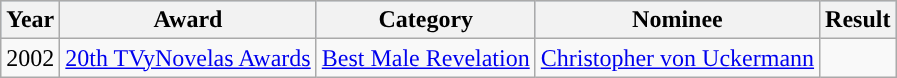<table class="wikitable">
<tr style="background:#b0c4de;">
<th>Year</th>
<th>Award</th>
<th>Category</th>
<th>Nominee</th>
<th>Result</th>
</tr>
<tr>
<td>2002</td>
<td><a href='#'>20th TVyNovelas Awards</a></td>
<td><a href='#'>Best Male Revelation</a></td>
<td><a href='#'>Christopher von Uckermann</a></td>
<td></td>
</tr>
</table>
